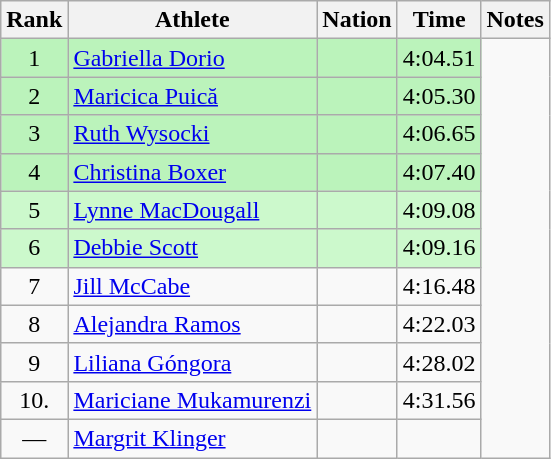<table class="wikitable sortable" style="text-align:center">
<tr>
<th>Rank</th>
<th>Athlete</th>
<th>Nation</th>
<th>Time</th>
<th>Notes</th>
</tr>
<tr style="background:#bbf3bb;">
<td>1</td>
<td align=left><a href='#'>Gabriella Dorio</a></td>
<td align=left></td>
<td>4:04.51</td>
</tr>
<tr style="background:#bbf3bb;">
<td>2</td>
<td align=left><a href='#'>Maricica Puică</a></td>
<td align=left></td>
<td>4:05.30</td>
</tr>
<tr style="background:#bbf3bb;">
<td>3</td>
<td align=left><a href='#'>Ruth Wysocki</a></td>
<td align=left></td>
<td>4:06.65</td>
</tr>
<tr style="background:#bbf3bb;">
<td>4</td>
<td align=left><a href='#'>Christina Boxer</a></td>
<td align=left></td>
<td>4:07.40</td>
</tr>
<tr style="background:#ccf9cc;">
<td>5</td>
<td align=left><a href='#'>Lynne MacDougall</a></td>
<td align=left></td>
<td>4:09.08</td>
</tr>
<tr style="background:#ccf9cc;">
<td>6</td>
<td align=left><a href='#'>Debbie Scott</a></td>
<td align=left></td>
<td>4:09.16</td>
</tr>
<tr>
<td>7</td>
<td align=left><a href='#'>Jill McCabe</a></td>
<td align=left></td>
<td>4:16.48</td>
</tr>
<tr>
<td>8</td>
<td align=left><a href='#'>Alejandra Ramos</a></td>
<td align=left></td>
<td>4:22.03</td>
</tr>
<tr>
<td>9</td>
<td align=left><a href='#'>Liliana Góngora</a></td>
<td align=left></td>
<td>4:28.02</td>
</tr>
<tr>
<td>10.</td>
<td align=left><a href='#'>Mariciane Mukamurenzi</a></td>
<td align=left></td>
<td>4:31.56</td>
</tr>
<tr>
<td>—</td>
<td align=left><a href='#'>Margrit Klinger</a></td>
<td align=left></td>
<td></td>
</tr>
</table>
